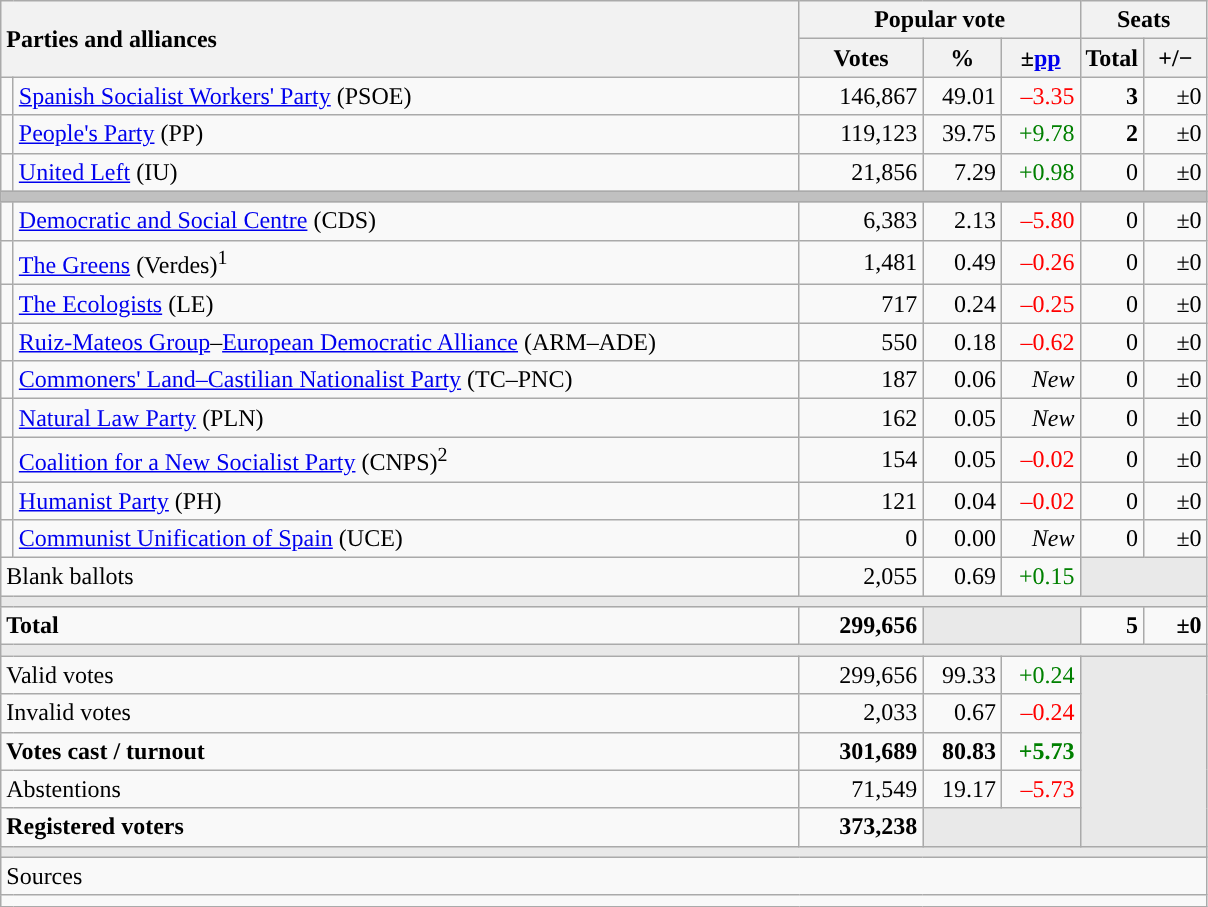<table class="wikitable" style="text-align:right;">
<tr>
<th style="text-align:left;" rowspan="2" colspan="2" width="525">Parties and alliances</th>
<th colspan="3">Popular vote</th>
<th colspan="2">Seats</th>
</tr>
<tr>
<th width="75">Votes</th>
<th width="45">%</th>
<th width="45">±<a href='#'>pp</a></th>
<th width="35">Total</th>
<th width="35">+/−</th>
</tr>
<tr>
<td width="1" style="color:inherit;background:"></td>
<td align="left"><a href='#'>Spanish Socialist Workers' Party</a> (PSOE)</td>
<td>146,867</td>
<td>49.01</td>
<td style="color:red;">–3.35</td>
<td><strong>3</strong></td>
<td>±0</td>
</tr>
<tr>
<td style="color:inherit;background:"></td>
<td align="left"><a href='#'>People's Party</a> (PP)</td>
<td>119,123</td>
<td>39.75</td>
<td style="color:green;">+9.78</td>
<td><strong>2</strong></td>
<td>±0</td>
</tr>
<tr>
<td style="color:inherit;background:"></td>
<td align="left"><a href='#'>United Left</a> (IU)</td>
<td>21,856</td>
<td>7.29</td>
<td style="color:green;">+0.98</td>
<td>0</td>
<td>±0</td>
</tr>
<tr>
<td colspan="7" bgcolor="#C0C0C0"></td>
</tr>
<tr>
<td style="color:inherit;background:"></td>
<td align="left"><a href='#'>Democratic and Social Centre</a> (CDS)</td>
<td>6,383</td>
<td>2.13</td>
<td style="color:red;">–5.80</td>
<td>0</td>
<td>±0</td>
</tr>
<tr>
<td style="color:inherit;background:"></td>
<td align="left"><a href='#'>The Greens</a> (Verdes)<sup>1</sup></td>
<td>1,481</td>
<td>0.49</td>
<td style="color:red;">–0.26</td>
<td>0</td>
<td>±0</td>
</tr>
<tr>
<td style="color:inherit;background:"></td>
<td align="left"><a href='#'>The Ecologists</a> (LE)</td>
<td>717</td>
<td>0.24</td>
<td style="color:red;">–0.25</td>
<td>0</td>
<td>±0</td>
</tr>
<tr>
<td style="color:inherit;background:"></td>
<td align="left"><a href='#'>Ruiz-Mateos Group</a>–<a href='#'>European Democratic Alliance</a> (ARM–ADE)</td>
<td>550</td>
<td>0.18</td>
<td style="color:red;">–0.62</td>
<td>0</td>
<td>±0</td>
</tr>
<tr>
<td style="color:inherit;background:"></td>
<td align="left"><a href='#'>Commoners' Land–Castilian Nationalist Party</a> (TC–PNC)</td>
<td>187</td>
<td>0.06</td>
<td><em>New</em></td>
<td>0</td>
<td>±0</td>
</tr>
<tr>
<td style="color:inherit;background:"></td>
<td align="left"><a href='#'>Natural Law Party</a> (PLN)</td>
<td>162</td>
<td>0.05</td>
<td><em>New</em></td>
<td>0</td>
<td>±0</td>
</tr>
<tr>
<td style="color:inherit;background:"></td>
<td align="left"><a href='#'>Coalition for a New Socialist Party</a> (CNPS)<sup>2</sup></td>
<td>154</td>
<td>0.05</td>
<td style="color:red;">–0.02</td>
<td>0</td>
<td>±0</td>
</tr>
<tr>
<td style="color:inherit;background:"></td>
<td align="left"><a href='#'>Humanist Party</a> (PH)</td>
<td>121</td>
<td>0.04</td>
<td style="color:red;">–0.02</td>
<td>0</td>
<td>±0</td>
</tr>
<tr>
<td style="color:inherit;background:"></td>
<td align="left"><a href='#'>Communist Unification of Spain</a> (UCE)</td>
<td>0</td>
<td>0.00</td>
<td><em>New</em></td>
<td>0</td>
<td>±0</td>
</tr>
<tr>
<td align="left" colspan="2">Blank ballots</td>
<td>2,055</td>
<td>0.69</td>
<td style="color:green;">+0.15</td>
<td bgcolor="#E9E9E9" colspan="2"></td>
</tr>
<tr>
<td colspan="7" bgcolor="#E9E9E9"></td>
</tr>
<tr style="font-weight:bold;">
<td align="left" colspan="2">Total</td>
<td>299,656</td>
<td bgcolor="#E9E9E9" colspan="2"></td>
<td>5</td>
<td>±0</td>
</tr>
<tr>
<td colspan="7" bgcolor="#E9E9E9"></td>
</tr>
<tr>
<td align="left" colspan="2">Valid votes</td>
<td>299,656</td>
<td>99.33</td>
<td style="color:green;">+0.24</td>
<td bgcolor="#E9E9E9" colspan="2" rowspan="5"></td>
</tr>
<tr>
<td align="left" colspan="2">Invalid votes</td>
<td>2,033</td>
<td>0.67</td>
<td style="color:red;">–0.24</td>
</tr>
<tr style="font-weight:bold;">
<td align="left" colspan="2">Votes cast / turnout</td>
<td>301,689</td>
<td>80.83</td>
<td style="color:green;">+5.73</td>
</tr>
<tr>
<td align="left" colspan="2">Abstentions</td>
<td>71,549</td>
<td>19.17</td>
<td style="color:red;">–5.73</td>
</tr>
<tr style="font-weight:bold;">
<td align="left" colspan="2">Registered voters</td>
<td>373,238</td>
<td bgcolor="#E9E9E9" colspan="2"></td>
</tr>
<tr>
<td colspan="7" bgcolor="#E9E9E9"></td>
</tr>
<tr>
<td align="left" colspan="7">Sources</td>
</tr>
<tr>
<td colspan="7" style="text-align:left; max-width:790px;"></td>
</tr>
</table>
